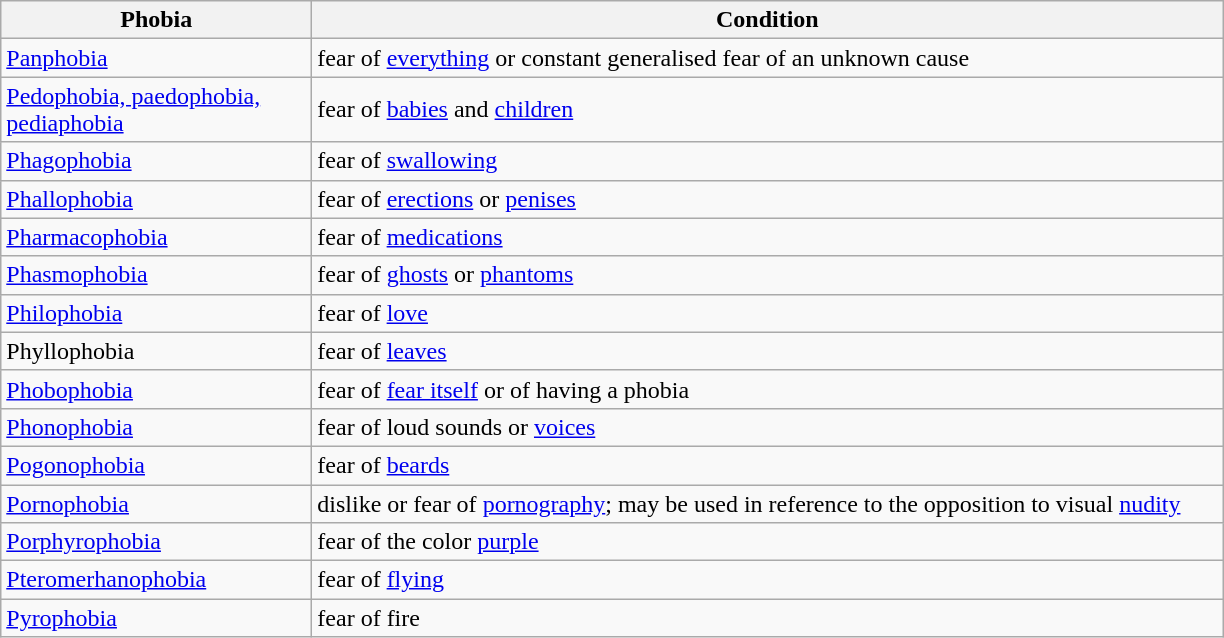<table class="wikitable sortable" border="1">
<tr>
<th width="200px">Phobia</th>
<th width="600px">Condition</th>
</tr>
<tr>
<td><a href='#'>Panphobia</a></td>
<td>fear of <a href='#'>everything</a> or constant generalised fear of an unknown cause</td>
</tr>
<tr>
<td><a href='#'>Pedophobia, paedophobia, pediaphobia</a></td>
<td>fear of <a href='#'>babies</a> and <a href='#'>children</a></td>
</tr>
<tr>
<td><a href='#'>Phagophobia</a></td>
<td>fear of <a href='#'>swallowing</a></td>
</tr>
<tr>
<td><a href='#'>Phallophobia</a></td>
<td>fear of <a href='#'>erections</a> or <a href='#'>penises</a></td>
</tr>
<tr>
<td><a href='#'>Pharmacophobia</a></td>
<td>fear of <a href='#'>medications</a></td>
</tr>
<tr>
<td><a href='#'>Phasmophobia</a></td>
<td>fear of <a href='#'>ghosts</a> or <a href='#'>phantoms</a></td>
</tr>
<tr>
<td><a href='#'>Philophobia</a></td>
<td>fear of <a href='#'>love</a></td>
</tr>
<tr>
<td>Phyllophobia</td>
<td>fear of <a href='#'>leaves</a></td>
</tr>
<tr>
<td><a href='#'>Phobophobia</a></td>
<td>fear of <a href='#'>fear itself</a> or of having a phobia</td>
</tr>
<tr>
<td><a href='#'>Phonophobia</a></td>
<td>fear of loud sounds or <a href='#'>voices</a></td>
</tr>
<tr>
<td><a href='#'>Pogonophobia</a></td>
<td>fear of <a href='#'>beards</a></td>
</tr>
<tr>
<td><a href='#'>Pornophobia</a></td>
<td>dislike or fear of <a href='#'>pornography</a>; may be used in reference to the opposition to visual <a href='#'>nudity</a></td>
</tr>
<tr>
<td><a href='#'>Porphyrophobia</a></td>
<td>fear of the color <a href='#'>purple</a></td>
</tr>
<tr>
<td><a href='#'>Pteromerhanophobia</a></td>
<td>fear of <a href='#'>flying</a></td>
</tr>
<tr>
<td><a href='#'>Pyrophobia</a></td>
<td>fear of fire</td>
</tr>
</table>
